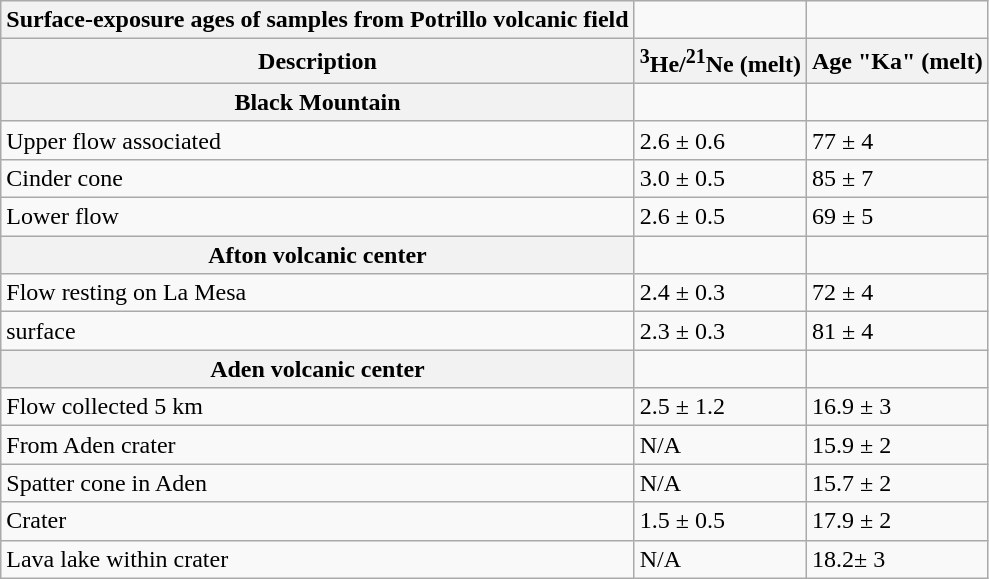<table class="wikitable">
<tr>
<th>Surface-exposure ages of samples from Potrillo volcanic field</th>
<td></td>
<td></td>
</tr>
<tr>
<th>Description</th>
<th><sup>3</sup>He/<sup>21</sup>Ne (melt)</th>
<th>Age "Ka" (melt)</th>
</tr>
<tr>
<th>Black Mountain</th>
<td></td>
<td></td>
</tr>
<tr>
<td>Upper flow associated</td>
<td>2.6 ± 0.6</td>
<td>77 ± 4</td>
</tr>
<tr>
<td>Cinder cone</td>
<td>3.0 ± 0.5</td>
<td>85 ± 7</td>
</tr>
<tr>
<td>Lower flow</td>
<td>2.6 ± 0.5</td>
<td>69 ± 5</td>
</tr>
<tr>
<th>Afton volcanic center</th>
<td></td>
<td></td>
</tr>
<tr>
<td>Flow resting on La Mesa</td>
<td>2.4 ± 0.3</td>
<td>72 ± 4</td>
</tr>
<tr>
<td>surface</td>
<td>2.3 ± 0.3</td>
<td>81 ± 4</td>
</tr>
<tr>
<th>Aden volcanic center</th>
<td></td>
<td></td>
</tr>
<tr>
<td>Flow collected 5 km</td>
<td>2.5 ± 1.2</td>
<td>16.9 ± 3</td>
</tr>
<tr>
<td>From Aden crater</td>
<td>N/A</td>
<td>15.9 ± 2</td>
</tr>
<tr>
<td>Spatter cone in Aden</td>
<td>N/A</td>
<td>15.7 ± 2</td>
</tr>
<tr>
<td>Crater</td>
<td>1.5 ± 0.5</td>
<td>17.9 ± 2</td>
</tr>
<tr>
<td>Lava lake within crater</td>
<td>N/A</td>
<td>18.2± 3</td>
</tr>
</table>
